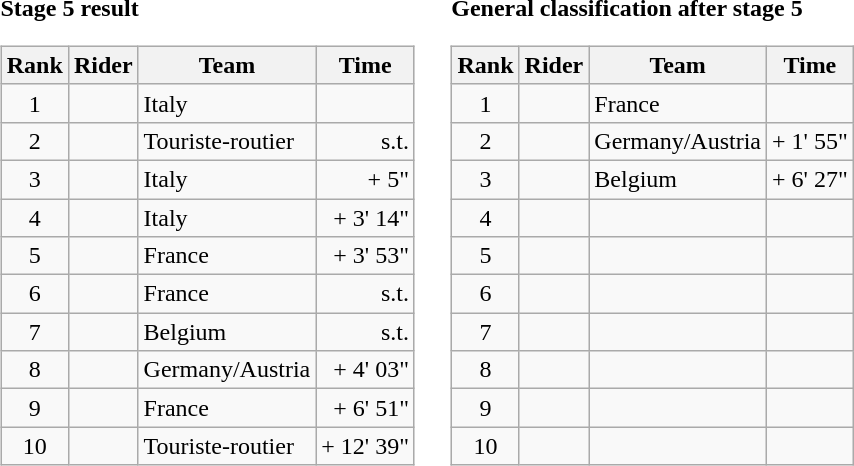<table>
<tr>
<td><strong>Stage 5 result</strong><br><table class="wikitable">
<tr>
<th scope="col">Rank</th>
<th scope="col">Rider</th>
<th scope="col">Team</th>
<th scope="col">Time</th>
</tr>
<tr>
<td style="text-align:center;">1</td>
<td></td>
<td>Italy</td>
<td style="text-align:right;"></td>
</tr>
<tr>
<td style="text-align:center;">2</td>
<td></td>
<td>Touriste-routier</td>
<td style="text-align:right;">s.t.</td>
</tr>
<tr>
<td style="text-align:center;">3</td>
<td></td>
<td>Italy</td>
<td style="text-align:right;">+ 5"</td>
</tr>
<tr>
<td style="text-align:center;">4</td>
<td></td>
<td>Italy</td>
<td style="text-align:right;">+ 3' 14"</td>
</tr>
<tr>
<td style="text-align:center;">5</td>
<td></td>
<td>France</td>
<td style="text-align:right;">+ 3' 53"</td>
</tr>
<tr>
<td style="text-align:center;">6</td>
<td></td>
<td>France</td>
<td style="text-align:right;">s.t.</td>
</tr>
<tr>
<td style="text-align:center;">7</td>
<td></td>
<td>Belgium</td>
<td style="text-align:right;">s.t.</td>
</tr>
<tr>
<td style="text-align:center;">8</td>
<td></td>
<td>Germany/Austria</td>
<td style="text-align:right;">+ 4' 03"</td>
</tr>
<tr>
<td style="text-align:center;">9</td>
<td></td>
<td>France</td>
<td style="text-align:right;">+ 6' 51"</td>
</tr>
<tr>
<td style="text-align:center;">10</td>
<td></td>
<td>Touriste-routier</td>
<td style="text-align:right;">+ 12' 39"</td>
</tr>
</table>
</td>
<td></td>
<td><strong>General classification after stage 5</strong><br><table class="wikitable">
<tr>
<th scope="col">Rank</th>
<th scope="col">Rider</th>
<th scope="col">Team</th>
<th scope="col">Time</th>
</tr>
<tr>
<td style="text-align:center;">1</td>
<td></td>
<td>France</td>
<td style="text-align:right;"></td>
</tr>
<tr>
<td style="text-align:center;">2</td>
<td></td>
<td>Germany/Austria</td>
<td style="text-align:right;">+ 1' 55"</td>
</tr>
<tr>
<td style="text-align:center;">3</td>
<td></td>
<td>Belgium</td>
<td style="text-align:right;">+ 6' 27"</td>
</tr>
<tr>
<td style="text-align:center;">4</td>
<td></td>
<td></td>
<td></td>
</tr>
<tr>
<td style="text-align:center;">5</td>
<td></td>
<td></td>
<td></td>
</tr>
<tr>
<td style="text-align:center;">6</td>
<td></td>
<td></td>
<td></td>
</tr>
<tr>
<td style="text-align:center;">7</td>
<td></td>
<td></td>
<td></td>
</tr>
<tr>
<td style="text-align:center;">8</td>
<td></td>
<td></td>
<td></td>
</tr>
<tr>
<td style="text-align:center;">9</td>
<td></td>
<td></td>
<td></td>
</tr>
<tr>
<td style="text-align:center;">10</td>
<td></td>
<td></td>
<td></td>
</tr>
</table>
</td>
</tr>
</table>
